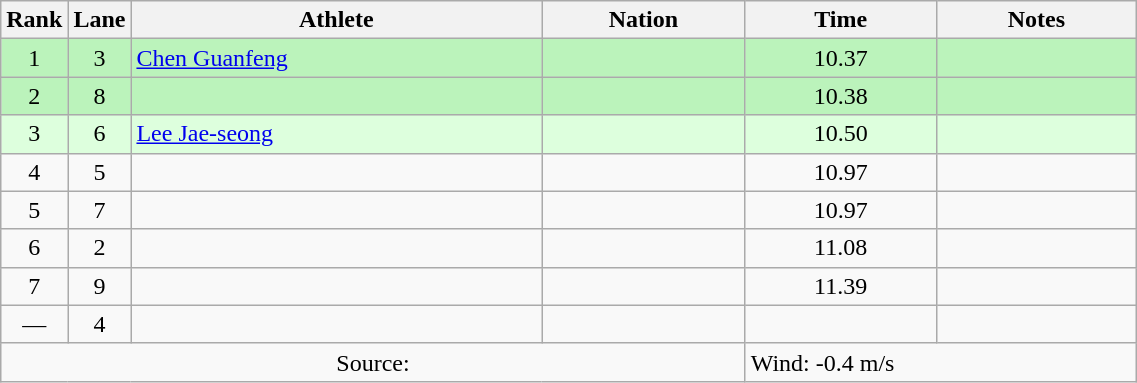<table class="wikitable sortable" style="text-align:center;width: 60%;">
<tr>
<th scope="col" style="width: 10px;">Rank</th>
<th scope="col" style="width: 10px;">Lane</th>
<th scope="col">Athlete</th>
<th scope="col">Nation</th>
<th scope="col">Time</th>
<th scope="col">Notes</th>
</tr>
<tr bgcolor=bbf3bb>
<td>1</td>
<td>3</td>
<td align=left><a href='#'>Chen Guanfeng</a></td>
<td align=left></td>
<td>10.37</td>
<td></td>
</tr>
<tr bgcolor=bbf3bb>
<td>2</td>
<td>8</td>
<td align=left></td>
<td align=left></td>
<td>10.38</td>
<td></td>
</tr>
<tr bgcolor=ddffdd>
<td>3</td>
<td>6</td>
<td align=left><a href='#'>Lee Jae-seong</a></td>
<td align=left></td>
<td>10.50</td>
<td></td>
</tr>
<tr>
<td>4</td>
<td>5</td>
<td align=left></td>
<td align=left></td>
<td>10.97</td>
<td></td>
</tr>
<tr>
<td>5</td>
<td>7</td>
<td align=left></td>
<td align=left></td>
<td>10.97</td>
<td></td>
</tr>
<tr>
<td>6</td>
<td>2</td>
<td align=left></td>
<td align=left></td>
<td>11.08</td>
<td></td>
</tr>
<tr>
<td>7</td>
<td>9</td>
<td align=left></td>
<td align=left></td>
<td>11.39</td>
<td></td>
</tr>
<tr>
<td>—</td>
<td>4</td>
<td align=left></td>
<td align=left></td>
<td></td>
<td></td>
</tr>
<tr class="sortbottom">
<td colspan="4">Source:</td>
<td colspan="2" style="text-align:left;">Wind: -0.4 m/s</td>
</tr>
</table>
